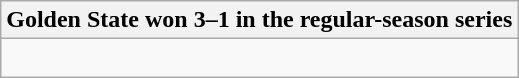<table class="wikitable collapsible collapsed">
<tr>
<th>Golden State won 3–1 in the regular-season series</th>
</tr>
<tr>
<td><br>


</td>
</tr>
</table>
